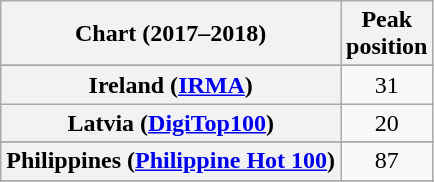<table class="wikitable plainrowheaders sortable" style="text-align:center">
<tr>
<th>Chart (2017–2018)</th>
<th>Peak<br>position</th>
</tr>
<tr>
</tr>
<tr>
</tr>
<tr>
</tr>
<tr>
</tr>
<tr>
</tr>
<tr>
<th scope="row">Ireland (<a href='#'>IRMA</a>)</th>
<td>31</td>
</tr>
<tr>
<th scope="row">Latvia (<a href='#'>DigiTop100</a>)</th>
<td>20</td>
</tr>
<tr>
</tr>
<tr>
</tr>
<tr>
</tr>
<tr>
<th scope="row">Philippines (<a href='#'>Philippine Hot 100</a>)</th>
<td>87</td>
</tr>
<tr>
</tr>
<tr>
</tr>
<tr>
</tr>
<tr>
</tr>
<tr>
</tr>
<tr>
</tr>
<tr>
</tr>
</table>
